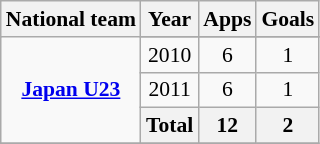<table class="wikitable" style="font-size:90%; text-align: center">
<tr>
<th>National team</th>
<th>Year</th>
<th>Apps</th>
<th>Goals</th>
</tr>
<tr>
<td rowspan="4"><strong><a href='#'>Japan U23</a></strong></td>
</tr>
<tr>
<td>2010</td>
<td>6</td>
<td>1</td>
</tr>
<tr>
<td>2011</td>
<td>6</td>
<td>1</td>
</tr>
<tr>
<th colspan=1>Total</th>
<th>12</th>
<th>2</th>
</tr>
<tr>
</tr>
</table>
